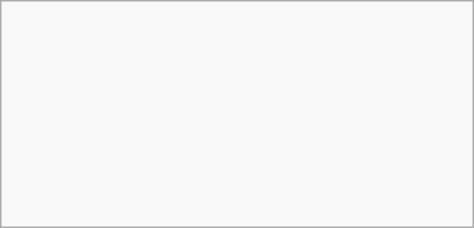<table class="wikitable" width=25%>
<tr>
<td><br><br>
<br>
<br>
<br>
<br>
<br>
<br></td>
</tr>
</table>
